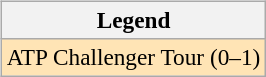<table>
<tr valign=top>
<td><br><table class="wikitable" style=font-size:97%>
<tr>
<th>Legend</th>
</tr>
<tr style="background:moccasin;">
<td>ATP Challenger Tour (0–1)</td>
</tr>
</table>
</td>
<td></td>
</tr>
</table>
